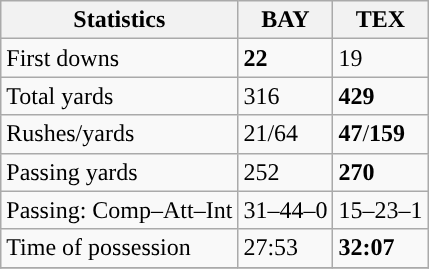<table class="wikitable" style="float: left;">
<tr>
<th>Statistics</th>
<th>BAY</th>
<th>TEX</th>
</tr>
<tr>
<td>First downs</td>
<td><strong>22</strong></td>
<td>19</td>
</tr>
<tr>
<td>Total yards</td>
<td>316</td>
<td><strong>429</strong></td>
</tr>
<tr>
<td>Rushes/yards</td>
<td>21/64</td>
<td><strong>47</strong>/<strong>159</strong></td>
</tr>
<tr>
<td>Passing yards</td>
<td>252</td>
<td><strong>270</strong></td>
</tr>
<tr>
<td>Passing: Comp–Att–Int</td>
<td>31–44–0</td>
<td>15–23–1</td>
</tr>
<tr>
<td>Time of possession</td>
<td>27:53</td>
<td><strong>32:07</strong></td>
</tr>
<tr>
</tr>
</table>
